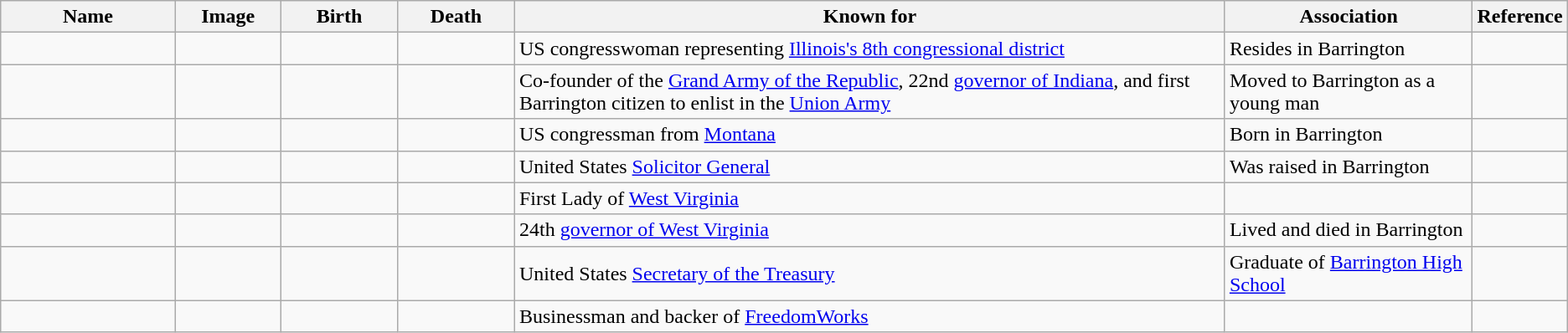<table class="wikitable sortable">
<tr>
<th scope="col" style="width:140px;">Name</th>
<th scope="col" style="width:80px;" class="unsortable">Image</th>
<th scope="col" style="width:90px;">Birth</th>
<th scope="col" style="width:90px;">Death</th>
<th scope="col" style="width:600px;" class="unsortable">Known for</th>
<th scope="col" style="width:200px;" class="unsortable">Association</th>
<th scope="col" style="width:30px;" class="unsortable">Reference</th>
</tr>
<tr>
<td></td>
<td></td>
<td align=right></td>
<td></td>
<td>US congresswoman representing <a href='#'>Illinois's 8th congressional district</a></td>
<td>Resides in Barrington</td>
<td style="text-align:center;"></td>
</tr>
<tr>
<td></td>
<td></td>
<td align=right></td>
<td align=right></td>
<td>Co-founder of the <a href='#'>Grand Army of the Republic</a>, 22nd <a href='#'>governor of Indiana</a>, and first Barrington citizen to enlist in the <a href='#'>Union Army</a></td>
<td>Moved to Barrington as a young man</td>
<td style="text-align:center;"></td>
</tr>
<tr>
<td></td>
<td></td>
<td align=right></td>
<td></td>
<td>US congressman from <a href='#'>Montana</a></td>
<td>Born in Barrington</td>
<td style="text-align:center;"></td>
</tr>
<tr>
<td></td>
<td></td>
<td align=right></td>
<td></td>
<td>United States <a href='#'>Solicitor General</a></td>
<td>Was raised in Barrington</td>
<td style="text-align:center;"></td>
</tr>
<tr>
<td></td>
<td></td>
<td align=right></td>
<td align=right></td>
<td>First Lady of <a href='#'>West Virginia</a></td>
<td></td>
<td style="text-align:center;"></td>
</tr>
<tr>
<td></td>
<td></td>
<td align=right></td>
<td align=right></td>
<td>24th <a href='#'>governor of West Virginia</a></td>
<td>Lived and died in Barrington</td>
<td style="text-align:center;"></td>
</tr>
<tr>
<td></td>
<td></td>
<td align=right></td>
<td></td>
<td>United States <a href='#'>Secretary of the Treasury</a></td>
<td>Graduate of <a href='#'>Barrington High School</a></td>
<td style="text-align:center;"></td>
</tr>
<tr>
<td></td>
<td></td>
<td></td>
<td></td>
<td>Businessman and backer of <a href='#'>FreedomWorks</a></td>
<td></td>
<td style="text-align:center;"></td>
</tr>
</table>
